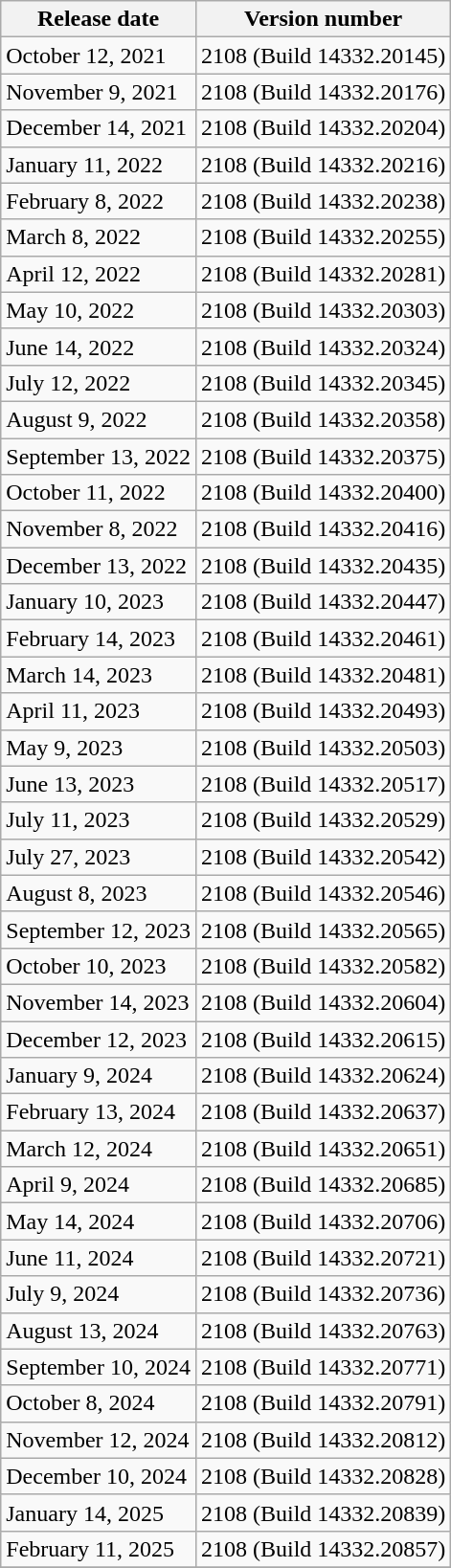<table class="wikitable sortable mw-collapsible mw-collapsed" style="text-align: left;">
<tr>
<th>Release date</th>
<th>Version number</th>
</tr>
<tr>
<td>October 12, 2021</td>
<td>2108 (Build 14332.20145)</td>
</tr>
<tr>
<td>November 9, 2021</td>
<td>2108 (Build 14332.20176)</td>
</tr>
<tr>
<td>December 14, 2021</td>
<td>2108 (Build 14332.20204)</td>
</tr>
<tr>
<td>January 11, 2022</td>
<td>2108 (Build 14332.20216)</td>
</tr>
<tr>
<td>February 8, 2022</td>
<td>2108 (Build 14332.20238)</td>
</tr>
<tr>
<td>March 8, 2022</td>
<td>2108 (Build 14332.20255)</td>
</tr>
<tr>
<td>April 12, 2022</td>
<td>2108 (Build 14332.20281)</td>
</tr>
<tr>
<td>May 10, 2022</td>
<td>2108 (Build 14332.20303)</td>
</tr>
<tr>
<td>June 14, 2022</td>
<td>2108 (Build 14332.20324)</td>
</tr>
<tr>
<td>July 12, 2022</td>
<td>2108 (Build 14332.20345)</td>
</tr>
<tr>
<td>August 9, 2022</td>
<td>2108 (Build 14332.20358)</td>
</tr>
<tr>
<td>September 13, 2022</td>
<td>2108 (Build 14332.20375)</td>
</tr>
<tr>
<td>October 11, 2022</td>
<td>2108 (Build 14332.20400)</td>
</tr>
<tr>
<td>November 8, 2022</td>
<td>2108 (Build 14332.20416)</td>
</tr>
<tr>
<td>December 13, 2022</td>
<td>2108 (Build 14332.20435)</td>
</tr>
<tr>
<td>January 10, 2023</td>
<td>2108 (Build 14332.20447)</td>
</tr>
<tr>
<td>February 14, 2023</td>
<td>2108 (Build 14332.20461)</td>
</tr>
<tr>
<td>March 14, 2023</td>
<td>2108 (Build 14332.20481)</td>
</tr>
<tr>
<td>April 11, 2023</td>
<td>2108 (Build 14332.20493)</td>
</tr>
<tr>
<td>May 9, 2023</td>
<td>2108 (Build 14332.20503)</td>
</tr>
<tr>
<td>June 13, 2023</td>
<td>2108 (Build 14332.20517)</td>
</tr>
<tr>
<td>July 11, 2023</td>
<td>2108 (Build 14332.20529)</td>
</tr>
<tr>
<td>July 27, 2023</td>
<td>2108 (Build 14332.20542)</td>
</tr>
<tr>
<td>August 8, 2023</td>
<td>2108 (Build 14332.20546)</td>
</tr>
<tr>
<td>September 12, 2023</td>
<td>2108 (Build 14332.20565)</td>
</tr>
<tr>
<td>October 10, 2023</td>
<td>2108 (Build 14332.20582)</td>
</tr>
<tr>
<td>November 14, 2023</td>
<td>2108 (Build 14332.20604)</td>
</tr>
<tr>
<td>December 12, 2023</td>
<td>2108 (Build 14332.20615)</td>
</tr>
<tr>
<td>January 9, 2024</td>
<td>2108 (Build 14332.20624)</td>
</tr>
<tr>
<td>February 13, 2024</td>
<td>2108 (Build 14332.20637)</td>
</tr>
<tr>
<td>March 12, 2024</td>
<td>2108 (Build 14332.20651)</td>
</tr>
<tr>
<td>April 9, 2024</td>
<td>2108 (Build 14332.20685)</td>
</tr>
<tr>
<td>May 14, 2024</td>
<td>2108 (Build 14332.20706)</td>
</tr>
<tr>
<td>June 11, 2024</td>
<td>2108 (Build 14332.20721)</td>
</tr>
<tr>
<td>July 9, 2024</td>
<td>2108 (Build 14332.20736)</td>
</tr>
<tr>
<td>August 13, 2024</td>
<td>2108 (Build 14332.20763)</td>
</tr>
<tr>
<td>September 10, 2024</td>
<td>2108 (Build 14332.20771)</td>
</tr>
<tr>
<td>October 8, 2024</td>
<td>2108 (Build 14332.20791)</td>
</tr>
<tr>
<td>November 12, 2024</td>
<td>2108 (Build 14332.20812)</td>
</tr>
<tr>
<td>December 10, 2024</td>
<td>2108 (Build 14332.20828)</td>
</tr>
<tr>
<td>January 14, 2025</td>
<td>2108 (Build 14332.20839)</td>
</tr>
<tr>
<td>February 11, 2025</td>
<td>2108 (Build 14332.20857)</td>
</tr>
<tr>
</tr>
</table>
